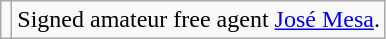<table class="wikitable">
<tr>
<td></td>
<td>Signed amateur free agent <a href='#'>José Mesa</a>.</td>
</tr>
</table>
